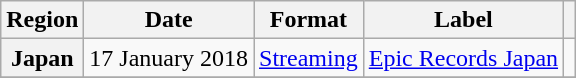<table class="wikitable plainrowheaders">
<tr>
<th scope="col">Region</th>
<th scope="col">Date</th>
<th scope="col">Format</th>
<th scope="col">Label</th>
<th scope="col"></th>
</tr>
<tr>
<th scope="row">Japan</th>
<td>17 January 2018</td>
<td><a href='#'>Streaming</a></td>
<td><a href='#'>Epic Records Japan</a></td>
<td align="center"></td>
</tr>
<tr>
</tr>
</table>
